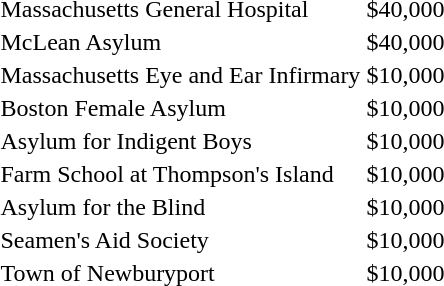<table>
<tr>
<td>Massachusetts General Hospital</td>
<td>$40,000</td>
</tr>
<tr>
<td>McLean Asylum</td>
<td>$40,000</td>
</tr>
<tr>
<td>Massachusetts Eye and Ear Infirmary</td>
<td>$10,000</td>
</tr>
<tr>
<td>Boston Female Asylum</td>
<td>$10,000</td>
</tr>
<tr>
<td>Asylum for Indigent Boys</td>
<td>$10,000</td>
</tr>
<tr>
<td>Farm School at Thompson's Island</td>
<td>$10,000</td>
</tr>
<tr>
<td>Asylum for the Blind</td>
<td>$10,000</td>
</tr>
<tr>
<td>Seamen's Aid Society</td>
<td>$10,000</td>
</tr>
<tr>
<td>Town of Newburyport</td>
<td>$10,000</td>
</tr>
</table>
